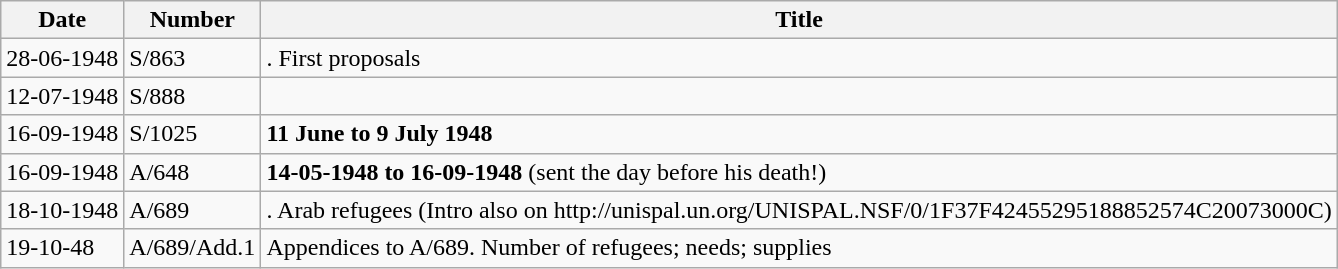<table class="wikitable">
<tr>
<th>Date</th>
<th>Number</th>
<th>Title</th>
</tr>
<tr>
<td>28-06-1948</td>
<td>S/863</td>
<td>. First proposals</td>
</tr>
<tr>
<td>12-07-1948</td>
<td>S/888</td>
<td></td>
</tr>
<tr>
<td>16-09-1948</td>
<td>S/1025</td>
<td> <strong>11 June to 9 July 1948</strong></td>
</tr>
<tr>
<td>16-09-1948</td>
<td>A/648</td>
<td> <strong>14-05-1948 to 16-09-1948</strong> (sent the day before his death!)</td>
</tr>
<tr>
<td>18-10-1948</td>
<td>A/689</td>
<td>. Arab refugees (Intro also on http://unispal.un.org/UNISPAL.NSF/0/1F37F42455295188852574C20073000C)</td>
</tr>
<tr>
<td>19-10-48</td>
<td>A/689/Add.1</td>
<td>Appendices to A/689. Number of refugees; needs; supplies</td>
</tr>
</table>
